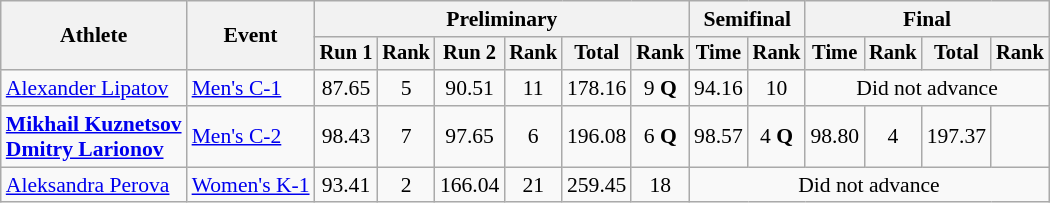<table class="wikitable" style="font-size:90%">
<tr>
<th rowspan="2">Athlete</th>
<th rowspan="2">Event</th>
<th colspan="6">Preliminary</th>
<th colspan="2">Semifinal</th>
<th colspan="4">Final</th>
</tr>
<tr style="font-size:95%">
<th>Run 1</th>
<th>Rank</th>
<th>Run 2</th>
<th>Rank</th>
<th>Total</th>
<th>Rank</th>
<th>Time</th>
<th>Rank</th>
<th>Time</th>
<th>Rank</th>
<th>Total</th>
<th>Rank</th>
</tr>
<tr align=center>
<td align=left><a href='#'>Alexander Lipatov</a></td>
<td align=left><a href='#'>Men's C-1</a></td>
<td>87.65</td>
<td>5</td>
<td>90.51</td>
<td>11</td>
<td>178.16</td>
<td>9 <strong>Q</strong></td>
<td>94.16</td>
<td>10</td>
<td colspan=4>Did not advance</td>
</tr>
<tr align=center>
<td align=left><strong><a href='#'>Mikhail Kuznetsov</a><br><a href='#'>Dmitry Larionov</a></strong></td>
<td align=left><a href='#'>Men's C-2</a></td>
<td>98.43</td>
<td>7</td>
<td>97.65</td>
<td>6</td>
<td>196.08</td>
<td>6 <strong>Q</strong></td>
<td>98.57</td>
<td>4 <strong>Q</strong></td>
<td>98.80</td>
<td>4</td>
<td>197.37</td>
<td></td>
</tr>
<tr align=center>
<td align=left><a href='#'>Aleksandra Perova</a></td>
<td align=left><a href='#'>Women's K-1</a></td>
<td>93.41</td>
<td>2</td>
<td>166.04</td>
<td>21</td>
<td>259.45</td>
<td>18</td>
<td colspan=6>Did not advance</td>
</tr>
</table>
